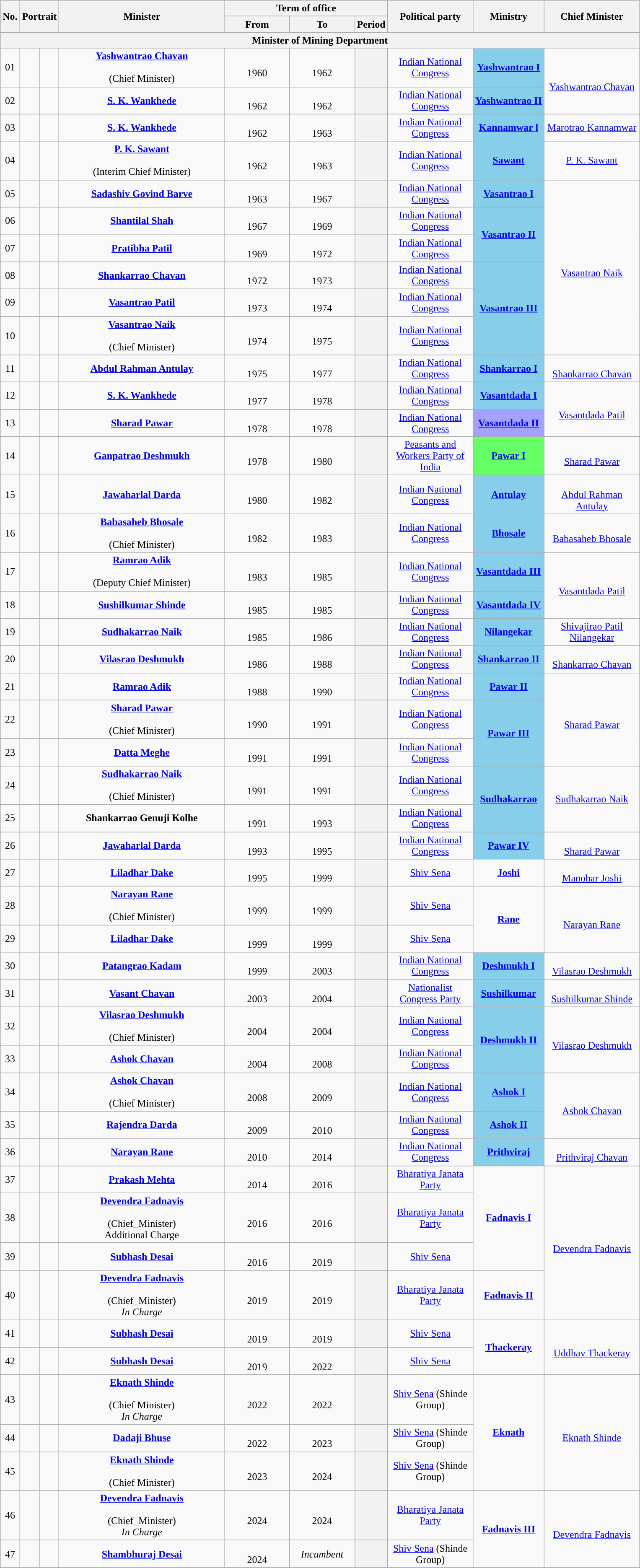<table class="wikitable" style="text-align:center">
<tr>
<th rowspan="2">No.</th>
<th rowspan="2" colspan="2">Portrait</th>
<th rowspan="2" style="width:16em">Minister<br></th>
<th colspan="3">Term of office</th>
<th rowspan="2" style="width:8em">Political party</th>
<th rowspan="2">Ministry</th>
<th rowspan="2" style="width:9em">Chief Minister</th>
</tr>
<tr>
<th style="width:6em">From</th>
<th style="width:6em">To</th>
<th>Period</th>
</tr>
<tr>
<th colspan="10">Minister of Mining Department</th>
</tr>
<tr>
<td>01</td>
<td style="color:inherit;background:"></td>
<td></td>
<td><strong><a href='#'>Yashwantrao Chavan</a></strong> <br> <br>(Chief Minister)</td>
<td><br>1960</td>
<td><br>1962</td>
<th></th>
<td><a href='#'>Indian National Congress</a></td>
<td bgcolor="#87CEEB"><a href='#'><strong>Yashwantrao I</strong></a></td>
<td rowspan="2"> <br><a href='#'>Yashwantrao Chavan</a></td>
</tr>
<tr>
<td>02</td>
<td style="color:inherit;background:"></td>
<td></td>
<td><strong><a href='#'>S. K. Wankhede</a></strong>  <br> </td>
<td><br>1962</td>
<td><br>1962</td>
<th></th>
<td><a href='#'>Indian National Congress</a></td>
<td bgcolor="#87CEEB"><a href='#'><strong>Yashwantrao II</strong></a></td>
</tr>
<tr>
<td>03</td>
<td style="color:inherit;background:"></td>
<td></td>
<td><strong><a href='#'>S. K. Wankhede</a></strong> <br> </td>
<td><br>1962</td>
<td><br>1963</td>
<th></th>
<td><a href='#'>Indian National Congress</a></td>
<td bgcolor="#87CEEB"><a href='#'><strong>Kannamwar l</strong></a></td>
<td><a href='#'>Marotrao Kannamwar</a></td>
</tr>
<tr>
<td>04</td>
<td style="color:inherit;background:"></td>
<td></td>
<td><strong><a href='#'>P. K. Sawant</a></strong> <br>  <br>(Interim Chief Minister)</td>
<td><br>1962</td>
<td><br>1963</td>
<th></th>
<td><a href='#'>Indian National Congress</a></td>
<td bgcolor="#87CEEB"><a href='#'><strong>Sawant</strong></a></td>
<td><a href='#'>P. K. Sawant</a></td>
</tr>
<tr>
<td>05</td>
<td style="color:inherit;background:"></td>
<td></td>
<td><strong><a href='#'>Sadashiv Govind Barve</a></strong> <br> </td>
<td><br>1963</td>
<td><br>1967</td>
<th></th>
<td><a href='#'>Indian National Congress</a></td>
<td bgcolor="#87CEEB"><a href='#'><strong>Vasantrao I</strong></a></td>
<td rowspan="6"><br><a href='#'>Vasantrao Naik</a></td>
</tr>
<tr>
<td>06</td>
<td style="color:inherit;background:"></td>
<td></td>
<td><strong><a href='#'>Shantilal Shah</a></strong> <br> </td>
<td><br>1967</td>
<td><br>1969</td>
<th></th>
<td><a href='#'>Indian National Congress</a></td>
<td rowspan="2" bgcolor="#87CEEB"><a href='#'><strong>Vasantrao II</strong></a></td>
</tr>
<tr>
<td>07</td>
<td style="color:inherit;background:"></td>
<td></td>
<td><strong><a href='#'>Pratibha Patil</a></strong> <br> </td>
<td><br>1969</td>
<td><br>1972</td>
<th></th>
<td><a href='#'>Indian National Congress</a></td>
</tr>
<tr>
<td>08</td>
<td style="color:inherit;background:"></td>
<td></td>
<td><strong><a href='#'>Shankarrao Chavan</a></strong> <br> </td>
<td><br>1972</td>
<td><br>1973</td>
<th></th>
<td><a href='#'>Indian National Congress</a></td>
<td rowspan="3" bgcolor="#87CEEB"><a href='#'><strong>Vasantrao III</strong></a></td>
</tr>
<tr>
<td>09</td>
<td style="color:inherit;background:"></td>
<td></td>
<td><strong><a href='#'>Vasantrao Patil</a></strong> <br> </td>
<td><br>1973</td>
<td><br>1974</td>
<th></th>
<td><a href='#'>Indian National Congress</a></td>
</tr>
<tr>
<td>10</td>
<td style="color:inherit;background:"></td>
<td></td>
<td><strong><a href='#'>Vasantrao Naik</a></strong> <br> <br> (Chief Minister)</td>
<td><br>1974</td>
<td><br>1975</td>
<th></th>
<td><a href='#'>Indian National Congress</a></td>
</tr>
<tr>
<td>11</td>
<td style="color:inherit;background:"></td>
<td></td>
<td><strong><a href='#'>Abdul Rahman Antulay</a></strong> <br> </td>
<td><br>1975</td>
<td><br>1977</td>
<th></th>
<td><a href='#'>Indian National Congress</a></td>
<td rowspan="1" bgcolor="#87CEEB"><a href='#'><strong>Shankarrao I</strong></a></td>
<td rowspan="1"><br><a href='#'>Shankarrao Chavan</a></td>
</tr>
<tr>
<td>12</td>
<td style="color:inherit;background:"></td>
<td></td>
<td><strong><a href='#'>S. K. Wankhede</a></strong> <br> </td>
<td><br>1977</td>
<td><br>1978</td>
<th></th>
<td><a href='#'>Indian National Congress</a></td>
<td rowspan="1" bgcolor="#88CEEB"><a href='#'><strong>Vasantdada I</strong></a></td>
<td rowspan="2"><br><a href='#'>Vasantdada Patil</a></td>
</tr>
<tr>
<td>13</td>
<td style="color:inherit;background:"></td>
<td></td>
<td><strong><a href='#'>Sharad Pawar</a></strong> <br> </td>
<td><br>1978</td>
<td><br>1978</td>
<th></th>
<td><a href='#'>Indian National Congress</a></td>
<td rowspan="1" bgcolor="#A3A3FF"><a href='#'><strong>Vasantdada II</strong></a></td>
</tr>
<tr>
<td>14</td>
<td style="color:inherit;background:"></td>
<td></td>
<td><strong><a href='#'>Ganpatrao Deshmukh</a></strong> <br> </td>
<td><br>1978</td>
<td><br>1980</td>
<th></th>
<td><a href='#'>Peasants and Workers Party of India</a></td>
<td rowspan="1" bgcolor="#66FF66"><a href='#'><strong>Pawar I</strong></a></td>
<td rowspan="1"><br><a href='#'>Sharad Pawar</a></td>
</tr>
<tr>
<td>15</td>
<td style="color:inherit;background:"></td>
<td></td>
<td><strong><a href='#'>Jawaharlal Darda</a></strong> <br> </td>
<td><br>1980</td>
<td><br>1982</td>
<th></th>
<td><a href='#'>Indian National Congress</a></td>
<td rowspan="1" bgcolor="#87CEEB"><a href='#'><strong>Antulay</strong></a></td>
<td rowspan="1"> <br><a href='#'>Abdul Rahman Antulay</a></td>
</tr>
<tr>
<td>16</td>
<td style="color:inherit;background:"></td>
<td></td>
<td><strong><a href='#'>Babasaheb Bhosale</a></strong>  <br> <br> (Chief Minister)</td>
<td><br>1982</td>
<td><br>1983</td>
<th></th>
<td><a href='#'>Indian National Congress</a></td>
<td rowspan="1" bgcolor="#87CEEB"><a href='#'><strong>Bhosale</strong></a></td>
<td rowspan="1"> <br><a href='#'>Babasaheb Bhosale</a></td>
</tr>
<tr>
<td>17</td>
<td style="color:inherit;background:"></td>
<td></td>
<td><strong><a href='#'>Ramrao Adik</a></strong> <br> <br>(Deputy Chief Minister)</td>
<td><br>1983</td>
<td><br>1985</td>
<th></th>
<td><a href='#'>Indian National Congress</a></td>
<td rowspan="1" bgcolor="#87CEEB"><a href='#'><strong>Vasantdada III</strong></a></td>
<td rowspan="2"><br><a href='#'>Vasantdada Patil</a></td>
</tr>
<tr>
<td>18</td>
<td style="color:inherit;background:"></td>
<td></td>
<td><strong><a href='#'>Sushilkumar Shinde</a></strong> <br> </td>
<td><br>1985</td>
<td><br>1985</td>
<th></th>
<td><a href='#'>Indian National Congress</a></td>
<td bgcolor="#87CEEB"><a href='#'><strong>Vasantdada IV</strong></a></td>
</tr>
<tr>
<td>19</td>
<td style="color:inherit;background:"></td>
<td></td>
<td><strong><a href='#'>Sudhakarrao Naik</a></strong> <br> </td>
<td><br>1985</td>
<td><br>1986</td>
<th></th>
<td><a href='#'>Indian National Congress</a></td>
<td bgcolor="#87CEEB"><a href='#'><strong>Nilangekar</strong></a></td>
<td><a href='#'>Shivajirao Patil Nilangekar</a></td>
</tr>
<tr>
<td>20</td>
<td style="color:inherit;background:"></td>
<td></td>
<td><strong><a href='#'>Vilasrao Deshmukh</a></strong> <br> </td>
<td><br>1986</td>
<td><br>1988</td>
<th></th>
<td><a href='#'>Indian National Congress</a></td>
<td rowspan="1"bgcolor="#87CEEB"><a href='#'><strong>Shankarrao II</strong></a></td>
<td rowspan="1"> <br><a href='#'>Shankarrao Chavan</a></td>
</tr>
<tr>
<td>21</td>
<td style="color:inherit;background:"></td>
<td></td>
<td><strong><a href='#'>Ramrao Adik</a></strong> <br> </td>
<td><br>1988</td>
<td><br>1990</td>
<th></th>
<td><a href='#'>Indian National Congress</a></td>
<td rowspan="1" bgcolor="#87CEEB"><a href='#'><strong>Pawar II</strong></a></td>
<td rowspan="3"> <br><a href='#'>Sharad Pawar</a></td>
</tr>
<tr>
<td>22</td>
<td style="color:inherit;background:"></td>
<td></td>
<td><strong><a href='#'>Sharad Pawar</a></strong> <br> <br> (Chief Minister)</td>
<td><br>1990</td>
<td><br>1991</td>
<th></th>
<td><a href='#'>Indian National Congress</a></td>
<td rowspan="2" bgcolor="#87CEEB"><a href='#'><strong>Pawar III</strong></a></td>
</tr>
<tr>
<td>23</td>
<td style="color:inherit;background:"></td>
<td></td>
<td><strong><a href='#'>Datta Meghe</a></strong> <br> </td>
<td><br>1991</td>
<td><br>1991</td>
<th></th>
<td><a href='#'>Indian National Congress</a></td>
</tr>
<tr>
<td>24</td>
<td style="color:inherit;background:"></td>
<td></td>
<td><strong><a href='#'>Sudhakarrao Naik</a></strong> <br> <br> (Chief Minister)</td>
<td><br>1991</td>
<td><br>1991</td>
<th></th>
<td><a href='#'>Indian National Congress</a></td>
<td rowspan="2" bgcolor="#87CEEB"><a href='#'><strong>Sudhakarrao</strong></a></td>
<td rowspan="2"><a href='#'>Sudhakarrao Naik</a></td>
</tr>
<tr>
<td>25</td>
<td style="color:inherit;background:"></td>
<td></td>
<td><strong>Shankarrao Genuji Kolhe</strong> <br> </td>
<td><br>1991</td>
<td><br>1993</td>
<th></th>
<td><a href='#'>Indian National Congress</a></td>
</tr>
<tr>
<td>26</td>
<td style="color:inherit;background:"></td>
<td></td>
<td><strong><a href='#'>Jawaharlal Darda</a></strong> <br> </td>
<td><br>1993</td>
<td><br>1995</td>
<th></th>
<td><a href='#'>Indian National Congress</a></td>
<td bgcolor="#87CEEB"><a href='#'><strong>Pawar IV</strong></a></td>
<td> <br><a href='#'>Sharad Pawar</a></td>
</tr>
<tr>
<td>27</td>
<td style="color:inherit;background:"></td>
<td></td>
<td><strong><a href='#'>Liladhar Dake</a></strong> <br> </td>
<td><br>1995</td>
<td><br>1999</td>
<th></th>
<td><a href='#'>Shiv Sena</a></td>
<td rowspan="1"><a href='#'><strong>Joshi</strong></a></td>
<td rowspan="1"> <br><a href='#'>Manohar Joshi</a></td>
</tr>
<tr>
<td>28</td>
<td style="color:inherit;background:"></td>
<td></td>
<td><strong><a href='#'>Narayan Rane</a></strong> <br> <br> (Chief Minister)</td>
<td><br>1999</td>
<td><br>1999</td>
<th></th>
<td><a href='#'>Shiv Sena</a></td>
<td rowspan="2"><a href='#'><strong>Rane</strong></a></td>
<td rowspan="2"> <br><a href='#'>Narayan Rane</a></td>
</tr>
<tr>
<td>29</td>
<td style="color:inherit;background:"></td>
<td></td>
<td><strong><a href='#'>Liladhar Dake</a></strong> <br> </td>
<td><br>1999</td>
<td><br>1999</td>
<th></th>
<td><a href='#'>Shiv Sena</a></td>
</tr>
<tr>
<td>30</td>
<td style="color:inherit;background:"></td>
<td></td>
<td><strong><a href='#'>Patangrao Kadam</a></strong> <br> </td>
<td><br>1999</td>
<td><br>2003</td>
<th></th>
<td><a href='#'>Indian National Congress</a></td>
<td rowspan="1" bgcolor="#87CEEB"><a href='#'><strong>Deshmukh I</strong></a></td>
<td rowspan="1"> <br><a href='#'>Vilasrao Deshmukh</a></td>
</tr>
<tr>
<td>31</td>
<td style="color:inherit;background:"></td>
<td></td>
<td><strong><a href='#'>Vasant Chavan</a></strong> <br> </td>
<td><br>2003</td>
<td><br>2004</td>
<th></th>
<td><a href='#'>Nationalist Congress Party</a></td>
<td rowspan="1" bgcolor="#87CEEB"><a href='#'><strong>Sushilkumar</strong></a></td>
<td rowspan="1"> <br><a href='#'>Sushilkumar Shinde</a></td>
</tr>
<tr>
<td>32</td>
<td style="color:inherit;background:"></td>
<td></td>
<td><strong><a href='#'>Vilasrao Deshmukh</a></strong> <br> <br> (Chief Minister)</td>
<td><br>2004</td>
<td><br>2004</td>
<th></th>
<td><a href='#'>Indian National Congress</a></td>
<td rowspan="2" bgcolor="#87CEEB"><a href='#'><strong>Deshmukh II</strong></a></td>
<td rowspan="2"> <br><a href='#'>Vilasrao Deshmukh</a></td>
</tr>
<tr>
<td>33</td>
<td style="color:inherit;background:"></td>
<td></td>
<td><strong><a href='#'>Ashok Chavan</a></strong> <br> </td>
<td><br>2004</td>
<td><br>2008</td>
<th></th>
<td><a href='#'>Indian National Congress</a></td>
</tr>
<tr>
<td>34</td>
<td style="color:inherit;background:"></td>
<td></td>
<td><strong><a href='#'>Ashok Chavan</a></strong> <br> <br> (Chief Minister)</td>
<td><br>2008</td>
<td><br>2009</td>
<th></th>
<td><a href='#'>Indian National Congress</a></td>
<td bgcolor="#87CEEB"><a href='#'><strong>Ashok I</strong></a></td>
<td rowspan="2"><br><a href='#'>Ashok Chavan</a></td>
</tr>
<tr>
<td>35</td>
<td style="color:inherit;background:"></td>
<td></td>
<td><strong><a href='#'>Rajendra Darda</a></strong> <br> </td>
<td><br>2009</td>
<td><br>2010</td>
<th></th>
<td><a href='#'>Indian National Congress</a></td>
<td bgcolor="#87CEEB"><a href='#'><strong>Ashok II</strong></a></td>
</tr>
<tr>
<td>36</td>
<td style="color:inherit;background:"></td>
<td></td>
<td><strong><a href='#'>Narayan Rane</a></strong><br> </td>
<td><br>2010</td>
<td><br>2014</td>
<th></th>
<td><a href='#'>Indian National Congress</a></td>
<td rowspan="1" bgcolor="#87CEEB"><a href='#'><strong>Prithviraj</strong></a></td>
<td rowspan="1"><br><a href='#'>Prithviraj Chavan</a></td>
</tr>
<tr>
<td>37</td>
<td style="color:inherit;background:"></td>
<td></td>
<td><strong><a href='#'>Prakash Mehta</a></strong>  <br> </td>
<td><br>2014</td>
<td><br>2016</td>
<th></th>
<td rowspan="1"><a href='#'>Bharatiya Janata Party</a></td>
<td rowspan="3"><a href='#'><strong>Fadnavis I</strong></a></td>
<td rowspan="4"> <br><a href='#'>Devendra Fadnavis</a></td>
</tr>
<tr>
<td>38</td>
<td style="color:inherit;background:"></td>
<td></td>
<td><strong><a href='#'>Devendra Fadnavis</a></strong> <br> <br>(Chief_Minister) <br>Additional Charge</td>
<td><br>2016</td>
<td><br>2016</td>
<th></th>
<td rowspan="1"><a href='#'>Bharatiya Janata Party</a></td>
</tr>
<tr>
<td>39</td>
<td style="color:inherit;background:"></td>
<td></td>
<td><strong><a href='#'>Subhash Desai</a></strong> <br> </td>
<td><br>2016</td>
<td><br>2019</td>
<th></th>
<td><a href='#'>Shiv Sena</a></td>
</tr>
<tr>
<td>40</td>
<td style="color:inherit;background:"></td>
<td></td>
<td><strong><a href='#'>Devendra Fadnavis</a></strong>  <br> <br>(Chief_Minister) <br><em>In Charge</em></td>
<td><br>2019</td>
<td><br>2019</td>
<th></th>
<td><a href='#'>Bharatiya Janata Party</a></td>
<td rowspan="1"><a href='#'><strong>Fadnavis II</strong></a></td>
</tr>
<tr>
<td>41</td>
<td style="color:inherit;background:"></td>
<td></td>
<td><strong><a href='#'>Subhash Desai</a></strong> <br> </td>
<td><br>2019</td>
<td><br>2019</td>
<th></th>
<td><a href='#'>Shiv Sena</a></td>
<td rowspan="2"><a href='#'><strong>Thackeray</strong></a></td>
<td rowspan="2"> <br><a href='#'>Uddhav Thackeray</a></td>
</tr>
<tr>
<td>42</td>
<td style="color:inherit;background:"></td>
<td></td>
<td><strong><a href='#'>Subhash Desai</a></strong> <br> </td>
<td><br>2019</td>
<td><br>2022</td>
<th></th>
<td><a href='#'>Shiv Sena</a></td>
</tr>
<tr>
<td>43</td>
<td style="color:inherit;background:"></td>
<td></td>
<td><strong><a href='#'>Eknath Shinde</a></strong> <br>  <br>(Chief Minister)<br><em>In Charge</em></td>
<td><br>2022</td>
<td><br>2022</td>
<th></th>
<td><a href='#'>Shiv Sena</a> (Shinde Group)</td>
<td rowspan="3"><a href='#'><strong>Eknath</strong></a></td>
<td rowspan="3"> <br><a href='#'>Eknath Shinde</a></td>
</tr>
<tr>
<td>44</td>
<td style="color:inherit;background:"></td>
<td></td>
<td><strong><a href='#'>Dadaji Bhuse</a></strong> <br> </td>
<td><br>2022</td>
<td><br>2023</td>
<th></th>
<td><a href='#'>Shiv Sena</a> (Shinde Group)</td>
</tr>
<tr>
<td>45</td>
<td style="color:inherit;background:"></td>
<td></td>
<td><strong><a href='#'>Eknath Shinde</a></strong> <br>  <br>(Chief Minister)</td>
<td><br>2023</td>
<td><br>2024</td>
<th></th>
<td><a href='#'>Shiv Sena</a> (Shinde Group)</td>
</tr>
<tr>
<td>46</td>
<td style="color:inherit;background:"></td>
<td></td>
<td><strong><a href='#'>Devendra Fadnavis</a></strong>  <br> <br>(Chief_Minister) <br><em>In Charge</em></td>
<td><br>2024</td>
<td><br>2024</td>
<th></th>
<td><a href='#'>Bharatiya Janata Party</a></td>
<td rowspan="2"><a href='#'><strong>Fadnavis III</strong></a></td>
<td rowspan="2"> <br><a href='#'>Devendra Fadnavis</a></td>
</tr>
<tr>
<td>47</td>
<td style="color:inherit;background:"></td>
<td></td>
<td><strong><a href='#'>Shambhuraj Desai</a></strong>  <br> </td>
<td><br>2024</td>
<td><em>Incumbent</em></td>
<th></th>
<td><a href='#'>Shiv Sena</a> (Shinde Group)</td>
</tr>
<tr>
</tr>
</table>
